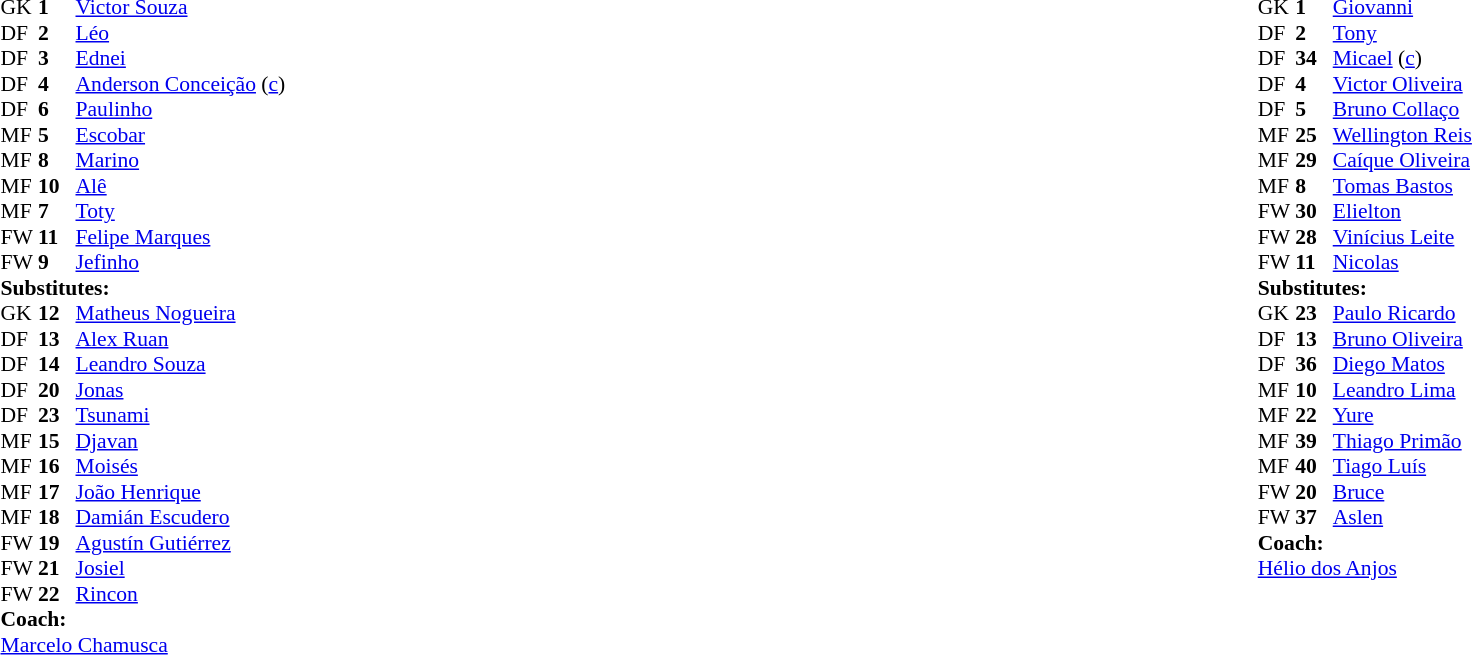<table width="100%">
<tr>
<td valign="top" width="40%"><br><table style="font-size:90%" cellspacing="0" cellpadding="0">
<tr>
<th width=25></th>
<th width=25></th>
</tr>
<tr>
<td>GK</td>
<td><strong>1</strong></td>
<td> <a href='#'>Victor Souza</a></td>
</tr>
<tr>
<td>DF</td>
<td><strong>2</strong></td>
<td> <a href='#'>Léo</a></td>
<td></td>
<td></td>
</tr>
<tr>
<td>DF</td>
<td><strong>3</strong></td>
<td> <a href='#'>Ednei</a></td>
</tr>
<tr>
<td>DF</td>
<td><strong>4</strong></td>
<td> <a href='#'>Anderson Conceição</a> (<a href='#'>c</a>)</td>
</tr>
<tr>
<td>DF</td>
<td><strong>6</strong></td>
<td> <a href='#'>Paulinho</a></td>
<td></td>
<td></td>
</tr>
<tr>
<td>MF</td>
<td><strong>5</strong></td>
<td> <a href='#'>Escobar</a></td>
<td></td>
<td></td>
</tr>
<tr>
<td>MF</td>
<td><strong>8</strong></td>
<td> <a href='#'>Marino</a></td>
<td></td>
<td></td>
</tr>
<tr>
<td>MF</td>
<td><strong>10</strong></td>
<td> <a href='#'>Alê</a></td>
</tr>
<tr>
<td>MF</td>
<td><strong>7</strong></td>
<td> <a href='#'>Toty</a></td>
<td></td>
<td></td>
</tr>
<tr>
<td>FW</td>
<td><strong>11</strong></td>
<td> <a href='#'>Felipe Marques</a></td>
</tr>
<tr>
<td>FW</td>
<td><strong>9</strong></td>
<td> <a href='#'>Jefinho</a></td>
</tr>
<tr>
<td colspan=3><strong>Substitutes:</strong></td>
</tr>
<tr>
<td>GK</td>
<td><strong>12</strong></td>
<td> <a href='#'>Matheus Nogueira</a></td>
</tr>
<tr>
<td>DF</td>
<td><strong>13</strong></td>
<td> <a href='#'>Alex Ruan</a></td>
<td></td>
<td></td>
</tr>
<tr>
<td>DF</td>
<td><strong>14</strong></td>
<td> <a href='#'>Leandro Souza</a></td>
</tr>
<tr>
<td>DF</td>
<td><strong>20</strong></td>
<td> <a href='#'>Jonas</a></td>
</tr>
<tr>
<td>DF</td>
<td><strong>23</strong></td>
<td> <a href='#'>Tsunami</a></td>
</tr>
<tr>
<td>MF</td>
<td><strong>15</strong></td>
<td> <a href='#'>Djavan</a></td>
</tr>
<tr>
<td>MF</td>
<td><strong>16</strong></td>
<td> <a href='#'>Moisés</a></td>
</tr>
<tr>
<td>MF</td>
<td><strong>17</strong></td>
<td> <a href='#'>João Henrique</a></td>
</tr>
<tr>
<td>MF</td>
<td><strong>18</strong></td>
<td> <a href='#'>Damián Escudero</a></td>
<td></td>
<td></td>
</tr>
<tr>
<td>FW</td>
<td><strong>19</strong></td>
<td> <a href='#'>Agustín Gutiérrez</a></td>
<td></td>
<td></td>
</tr>
<tr>
<td>FW</td>
<td><strong>21</strong></td>
<td> <a href='#'>Josiel</a></td>
</tr>
<tr>
<td>FW</td>
<td><strong>22</strong></td>
<td> <a href='#'>Rincon</a></td>
</tr>
<tr>
<td></td>
</tr>
<tr>
<td colspan=3><strong>Coach:</strong></td>
</tr>
<tr>
<td colspan=4> <a href='#'>Marcelo Chamusca</a></td>
</tr>
</table>
</td>
<td valign="top" width="50%"><br><table style="font-size:90%;" cellspacing="0" cellpadding="0" align="center">
<tr>
<th width=25></th>
<th width=25></th>
</tr>
<tr>
<td>GK</td>
<td><strong>1</strong></td>
<td> <a href='#'>Giovanni</a></td>
</tr>
<tr>
<td>DF</td>
<td><strong>2</strong></td>
<td> <a href='#'>Tony</a></td>
<td></td>
<td></td>
</tr>
<tr>
<td>DF</td>
<td><strong>34</strong></td>
<td> <a href='#'>Micael</a> (<a href='#'>c</a>)</td>
</tr>
<tr>
<td>DF</td>
<td><strong>4</strong></td>
<td> <a href='#'>Victor Oliveira</a></td>
</tr>
<tr>
<td>DF</td>
<td><strong>5</strong></td>
<td> <a href='#'>Bruno Collaço</a></td>
</tr>
<tr>
<td>MF</td>
<td><strong>25</strong></td>
<td> <a href='#'>Wellington Reis</a></td>
<td></td>
<td></td>
</tr>
<tr>
<td>MF</td>
<td><strong>29</strong></td>
<td> <a href='#'>Caíque Oliveira</a></td>
<td></td>
<td></td>
</tr>
<tr>
<td>MF</td>
<td><strong>8</strong></td>
<td> <a href='#'>Tomas Bastos</a></td>
<td></td>
<td></td>
</tr>
<tr>
<td>FW</td>
<td><strong>30</strong></td>
<td> <a href='#'>Elielton</a></td>
<td></td>
<td></td>
</tr>
<tr>
<td>FW</td>
<td><strong>28</strong></td>
<td> <a href='#'>Vinícius Leite</a></td>
<td></td>
<td></td>
</tr>
<tr>
<td>FW</td>
<td><strong>11</strong></td>
<td> <a href='#'>Nicolas</a></td>
</tr>
<tr>
<td colspan=3><strong>Substitutes:</strong></td>
</tr>
<tr>
<td>GK</td>
<td><strong>23</strong></td>
<td> <a href='#'>Paulo Ricardo</a></td>
</tr>
<tr>
<td>DF</td>
<td><strong>13</strong></td>
<td> <a href='#'>Bruno Oliveira</a></td>
<td></td>
<td></td>
</tr>
<tr>
<td>DF</td>
<td><strong>36</strong></td>
<td> <a href='#'>Diego Matos</a></td>
</tr>
<tr>
<td>MF</td>
<td><strong>10</strong></td>
<td> <a href='#'>Leandro Lima</a></td>
<td></td>
<td></td>
</tr>
<tr>
<td>MF</td>
<td><strong>22</strong></td>
<td> <a href='#'>Yure</a></td>
</tr>
<tr>
<td>MF</td>
<td><strong>39</strong></td>
<td> <a href='#'>Thiago Primão</a></td>
<td></td>
<td></td>
</tr>
<tr>
<td>MF</td>
<td><strong>40</strong></td>
<td> <a href='#'>Tiago Luís</a></td>
</tr>
<tr>
<td>FW</td>
<td><strong>20</strong></td>
<td> <a href='#'>Bruce</a></td>
</tr>
<tr>
<td>FW</td>
<td><strong>37</strong></td>
<td> <a href='#'>Aslen</a></td>
</tr>
<tr>
<td></td>
</tr>
<tr>
<td colspan=3><strong>Coach:</strong></td>
</tr>
<tr>
<td colspan=4> <a href='#'>Hélio dos Anjos</a></td>
</tr>
</table>
</td>
</tr>
</table>
